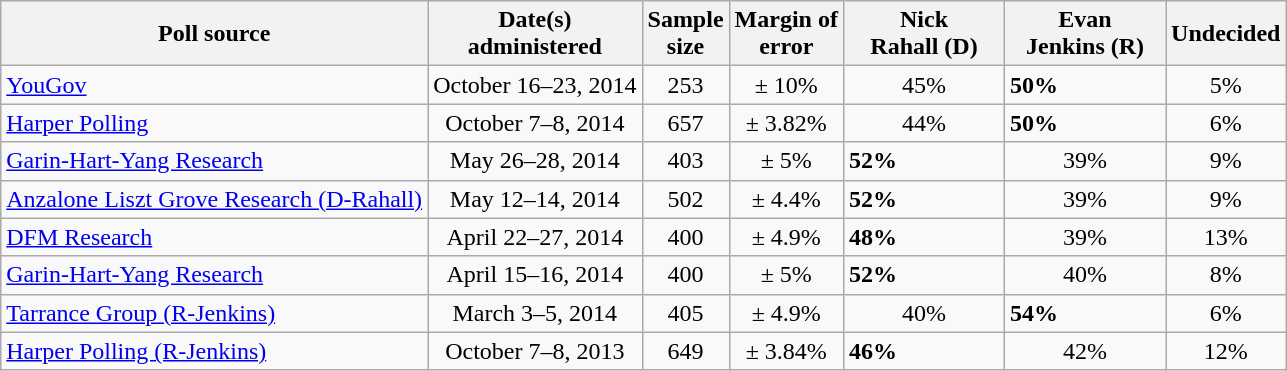<table class="wikitable">
<tr>
<th>Poll source</th>
<th>Date(s)<br>administered</th>
<th>Sample<br>size</th>
<th>Margin of<br>error</th>
<th style="width:100px;">Nick<br>Rahall (D)</th>
<th style="width:100px;">Evan<br>Jenkins (R)</th>
<th>Undecided</th>
</tr>
<tr>
<td><a href='#'>YouGov</a></td>
<td align=center>October 16–23, 2014</td>
<td align=center>253</td>
<td align=center>± 10%</td>
<td align=center>45%</td>
<td><strong>50%</strong></td>
<td align=center>5%</td>
</tr>
<tr>
<td><a href='#'>Harper Polling</a></td>
<td align=center>October 7–8, 2014</td>
<td align=center>657</td>
<td align=center>± 3.82%</td>
<td align=center>44%</td>
<td><strong>50%</strong></td>
<td align=center>6%</td>
</tr>
<tr>
<td><a href='#'>Garin-Hart-Yang Research</a></td>
<td align=center>May 26–28, 2014</td>
<td align=center>403</td>
<td align=center>± 5%</td>
<td><strong>52%</strong></td>
<td align=center>39%</td>
<td align=center>9%</td>
</tr>
<tr>
<td><a href='#'>Anzalone Liszt Grove Research (D-Rahall)</a></td>
<td align=center>May 12–14, 2014</td>
<td align=center>502</td>
<td align=center>± 4.4%</td>
<td><strong>52%</strong></td>
<td align=center>39%</td>
<td align=center>9%</td>
</tr>
<tr>
<td><a href='#'>DFM Research</a></td>
<td align=center>April 22–27, 2014</td>
<td align=center>400</td>
<td align=center>± 4.9%</td>
<td><strong>48%</strong></td>
<td align=center>39%</td>
<td align=center>13%</td>
</tr>
<tr>
<td><a href='#'>Garin-Hart-Yang Research</a></td>
<td align=center>April 15–16, 2014</td>
<td align=center>400</td>
<td align=center>± 5%</td>
<td><strong>52%</strong></td>
<td align=center>40%</td>
<td align=center>8%</td>
</tr>
<tr>
<td><a href='#'>Tarrance Group (R-Jenkins)</a></td>
<td align=center>March 3–5, 2014</td>
<td align=center>405</td>
<td align=center>± 4.9%</td>
<td align=center>40%</td>
<td><strong>54%</strong></td>
<td align=center>6%</td>
</tr>
<tr>
<td><a href='#'>Harper Polling (R-Jenkins)</a></td>
<td align=center>October 7–8, 2013</td>
<td align=center>649</td>
<td align=center>± 3.84%</td>
<td><strong>46%</strong></td>
<td align=center>42%</td>
<td align=center>12%</td>
</tr>
</table>
